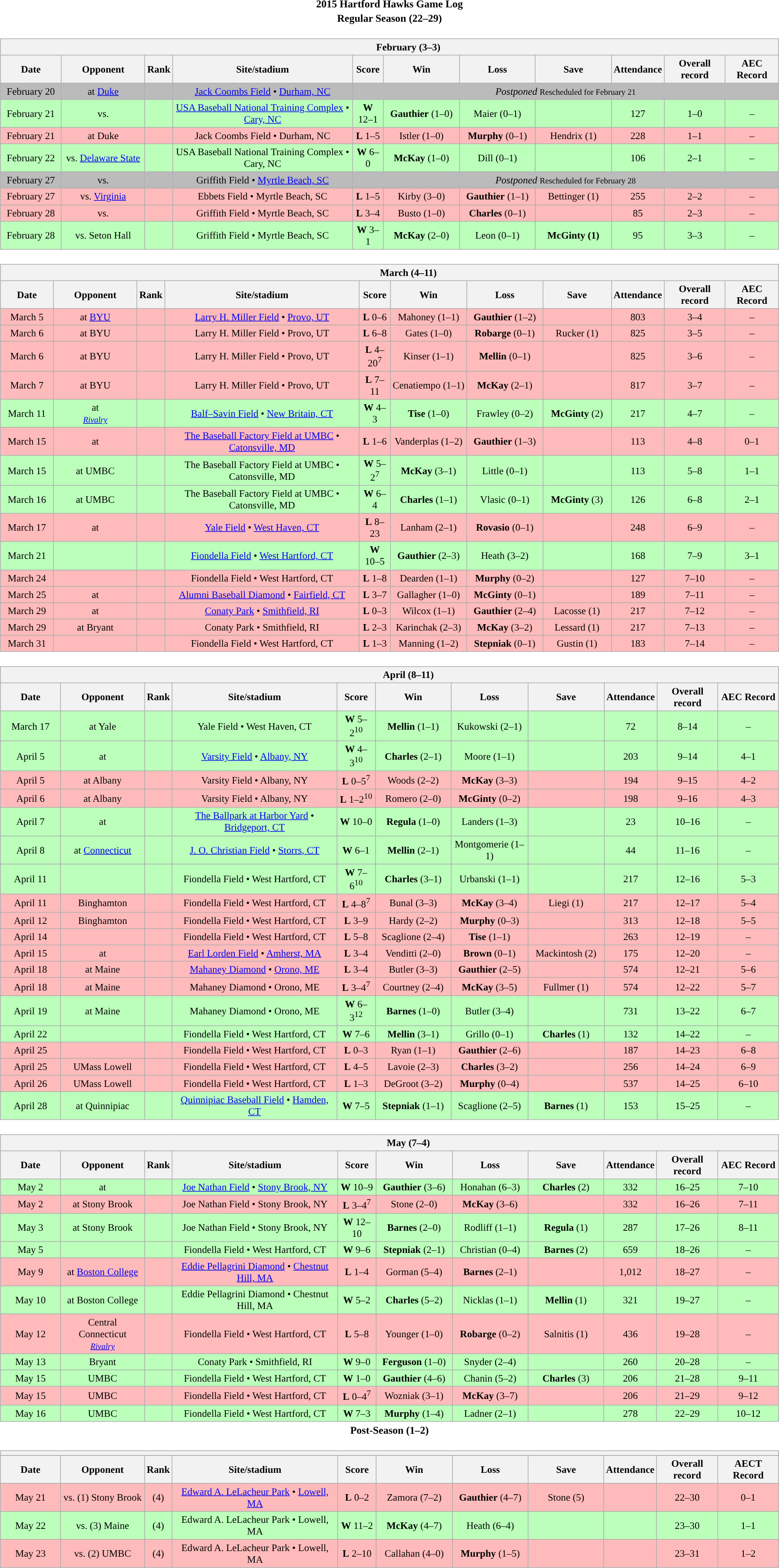<table class="toccolours" width=95% style="clear:both; margin:1.5em auto; text-align:center;">
<tr>
<th colspan=2>2015 Hartford Hawks Game Log</th>
</tr>
<tr>
<th colspan=2>Regular Season (22–29)</th>
</tr>
<tr valign="top">
<td><br><table class="wikitable collapsible collapsed" style="margin:auto; width:100%; text-align:center; font-size:95%">
<tr>
<th colspan=12 style="padding-left:4em;">February (3–3)</th>
</tr>
<tr>
<th bgcolor="#DDDDFF" width="8%">Date</th>
<th bgcolor="#DDDDFF" width="11%">Opponent</th>
<th bgcolor="#DDDDFF" width="2%">Rank</th>
<th bgcolor="#DDDDFF" width="24%">Site/stadium</th>
<th bgcolor="#DDDDFF" width="4%">Score</th>
<th bgcolor="#DDDDFF" width="10%">Win</th>
<th bgcolor="#DDDDFF" width="10%">Loss</th>
<th bgcolor="#DDDDFF" width="10%">Save</th>
<th bgcolor="#DDDDFF" width="6%">Attendance</th>
<th bgcolor="#DDDDFF" width="8%">Overall record</th>
<th bgcolor="#DDDDFF" width="7%">AEC Record</th>
</tr>
<tr align="center" bgcolor="#bbbbbb">
<td>February 20</td>
<td>at <a href='#'>Duke</a></td>
<td></td>
<td><a href='#'>Jack Coombs Field</a> • <a href='#'>Durham, NC</a></td>
<td colspan=7><em>Postponed</em> <small>Rescheduled for February 21</small></td>
</tr>
<tr align="center" bgcolor="#bbffbb">
<td>February 21</td>
<td>vs. </td>
<td></td>
<td><a href='#'>USA Baseball National Training Complex</a> • <a href='#'>Cary, NC</a></td>
<td><strong>W</strong> 12–1</td>
<td><strong>Gauthier</strong> (1–0)</td>
<td>Maier (0–1)</td>
<td></td>
<td>127</td>
<td>1–0</td>
<td>–</td>
</tr>
<tr align="center" bgcolor="#ffbbbb">
<td>February 21</td>
<td>at Duke</td>
<td></td>
<td>Jack Coombs Field • Durham, NC</td>
<td><strong>L</strong> 1–5</td>
<td>Istler (1–0)</td>
<td><strong>Murphy</strong> (0–1)</td>
<td>Hendrix (1)</td>
<td>228</td>
<td>1–1</td>
<td>–</td>
</tr>
<tr align="center" bgcolor="#bbffbb">
<td>February 22</td>
<td>vs. <a href='#'>Delaware State</a></td>
<td></td>
<td>USA Baseball National Training Complex • Cary, NC</td>
<td><strong>W</strong> 6–0</td>
<td><strong>McKay</strong> (1–0)</td>
<td>Dill (0–1)</td>
<td></td>
<td>106</td>
<td>2–1</td>
<td>–</td>
</tr>
<tr align="center" bgcolor="#bbbbbb">
<td>February 27</td>
<td>vs. </td>
<td></td>
<td>Griffith Field • <a href='#'>Myrtle Beach, SC</a></td>
<td colspan=7><em>Postponed</em> <small>Rescheduled for February 28</small></td>
</tr>
<tr align="center" bgcolor="#ffbbbb">
<td>February 27</td>
<td>vs. <a href='#'>Virginia</a></td>
<td></td>
<td>Ebbets Field • Myrtle Beach, SC</td>
<td><strong>L</strong> 1–5</td>
<td>Kirby (3–0)</td>
<td><strong>Gauthier</strong> (1–1)</td>
<td>Bettinger (1)</td>
<td>255</td>
<td>2–2</td>
<td>–</td>
</tr>
<tr align="center" bgcolor="#ffbbbb">
<td>February 28</td>
<td>vs. </td>
<td></td>
<td>Griffith Field • Myrtle Beach, SC</td>
<td><strong>L</strong> 3–4</td>
<td>Busto (1–0)</td>
<td><strong>Charles</strong> (0–1)</td>
<td></td>
<td>85</td>
<td>2–3</td>
<td>–</td>
</tr>
<tr align="center" bgcolor="#bbffbb">
<td>February 28</td>
<td>vs. Seton Hall</td>
<td></td>
<td>Griffith Field • Myrtle Beach, SC</td>
<td><strong>W</strong> 3–1</td>
<td><strong>McKay</strong> (2–0)</td>
<td>Leon (0–1)</td>
<td><strong>McGinty (1)</strong></td>
<td>95</td>
<td>3–3</td>
<td>–</td>
</tr>
</table>
</td>
</tr>
<tr>
<td><br><table class="wikitable collapsible collapsed" style="margin:auto; width:100%; text-align:center; font-size:95%">
<tr>
<th colspan=12 style="padding-left:4em;">March (4–11)</th>
</tr>
<tr>
<th bgcolor="#DDDDFF" width="7%">Date</th>
<th bgcolor="#DDDDFF" width="11%">Opponent</th>
<th bgcolor="#DDDDFF" width="2%">Rank</th>
<th bgcolor="#DDDDFF" width="26%">Site/stadium</th>
<th bgcolor="#DDDDFF" width="4%">Score</th>
<th bgcolor="#DDDDFF" width="10%">Win</th>
<th bgcolor="#DDDDFF" width="10%">Loss</th>
<th bgcolor="#DDDDFF" width="9%">Save</th>
<th bgcolor="#DDDDFF" width="6%">Attendance</th>
<th bgcolor="#DDDDFF" width="8%">Overall record</th>
<th bgcolor="#DDDDFF" width="7%">AEC Record</th>
</tr>
<tr align="center" bgcolor="#ffbbbb">
<td>March 5</td>
<td>at <a href='#'>BYU</a></td>
<td></td>
<td><a href='#'>Larry H. Miller Field</a> • <a href='#'>Provo, UT</a></td>
<td><strong>L</strong> 0–6</td>
<td>Mahoney (1–1)</td>
<td><strong>Gauthier</strong> (1–2)</td>
<td></td>
<td>803</td>
<td>3–4</td>
<td>–</td>
</tr>
<tr align="center" bgcolor="#ffbbbb">
<td>March 6</td>
<td>at BYU</td>
<td></td>
<td>Larry H. Miller Field • Provo, UT</td>
<td><strong>L</strong> 6–8</td>
<td>Gates (1–0)</td>
<td><strong>Robarge</strong> (0–1)</td>
<td>Rucker (1)</td>
<td>825</td>
<td>3–5</td>
<td>–</td>
</tr>
<tr align="center" bgcolor="#ffbbbb">
<td>March 6</td>
<td>at BYU</td>
<td></td>
<td>Larry H. Miller Field • Provo, UT</td>
<td><strong>L</strong> 4–20<sup>7</sup></td>
<td>Kinser (1–1)</td>
<td><strong>Mellin</strong> (0–1)</td>
<td></td>
<td>825</td>
<td>3–6</td>
<td>–</td>
</tr>
<tr align="center" bgcolor="#ffbbbb">
<td>March 7</td>
<td>at BYU</td>
<td></td>
<td>Larry H. Miller Field • Provo, UT</td>
<td><strong>L</strong> 7–11</td>
<td>Cenatiempo (1–1)</td>
<td><strong>McKay</strong> (2–1)</td>
<td></td>
<td>817</td>
<td>3–7</td>
<td>–</td>
</tr>
<tr align="center" bgcolor="#bbffbb">
<td>March 11</td>
<td>at <br><em><small><a href='#'>Rivalry</a></small></em></td>
<td></td>
<td><a href='#'>Balf–Savin Field</a> • <a href='#'>New Britain, CT</a></td>
<td><strong>W</strong> 4–3</td>
<td><strong>Tise</strong> (1–0)</td>
<td>Frawley (0–2)</td>
<td><strong>McGinty</strong> (2)</td>
<td>217</td>
<td>4–7</td>
<td>–</td>
</tr>
<tr align="center" bgcolor="#ffbbbb">
<td>March 15</td>
<td>at </td>
<td></td>
<td><a href='#'>The Baseball Factory Field at UMBC</a> • <a href='#'>Catonsville, MD</a></td>
<td><strong>L</strong> 1–6</td>
<td>Vanderplas (1–2)</td>
<td><strong>Gauthier</strong> (1–3)</td>
<td></td>
<td>113</td>
<td>4–8</td>
<td>0–1</td>
</tr>
<tr align="center" bgcolor="#bbffbb">
<td>March 15</td>
<td>at UMBC</td>
<td></td>
<td>The Baseball Factory Field at UMBC • Catonsville, MD</td>
<td><strong>W</strong> 5–2<sup>7</sup></td>
<td><strong>McKay</strong> (3–1)</td>
<td>Little (0–1)</td>
<td></td>
<td>113</td>
<td>5–8</td>
<td>1–1</td>
</tr>
<tr align="center" bgcolor="#bbffbb">
<td>March 16</td>
<td>at UMBC</td>
<td></td>
<td>The Baseball Factory Field at UMBC • Catonsville, MD</td>
<td><strong>W</strong> 6–4</td>
<td><strong>Charles</strong> (1–1)</td>
<td>Vlasic (0–1)</td>
<td><strong>McGinty</strong> (3)</td>
<td>126</td>
<td>6–8</td>
<td>2–1</td>
</tr>
<tr align="center" bgcolor="#ffbbbb">
<td>March 17</td>
<td>at </td>
<td></td>
<td><a href='#'>Yale Field</a> • <a href='#'>West Haven, CT</a></td>
<td><strong>L</strong> 8–23</td>
<td>Lanham (2–1)</td>
<td><strong>Rovasio</strong> (0–1)</td>
<td></td>
<td>248</td>
<td>6–9</td>
<td>–</td>
</tr>
<tr align="center" bgcolor="#bbffbb">
<td>March 21</td>
<td></td>
<td></td>
<td><a href='#'>Fiondella Field</a> • <a href='#'>West Hartford, CT</a></td>
<td><strong>W</strong> 10–5</td>
<td><strong>Gauthier</strong> (2–3)</td>
<td>Heath (3–2)</td>
<td></td>
<td>168</td>
<td>7–9</td>
<td>3–1</td>
</tr>
<tr align="center" bgcolor="#ffbbbb">
<td>March 24</td>
<td></td>
<td></td>
<td>Fiondella Field • West Hartford, CT</td>
<td><strong>L</strong> 1–8</td>
<td>Dearden (1–1)</td>
<td><strong>Murphy</strong> (0–2)</td>
<td></td>
<td>127</td>
<td>7–10</td>
<td>–</td>
</tr>
<tr align="center" bgcolor="#ffbbbb">
<td>March 25</td>
<td>at </td>
<td></td>
<td><a href='#'>Alumni Baseball Diamond</a> • <a href='#'>Fairfield, CT</a></td>
<td><strong>L</strong> 3–7</td>
<td>Gallagher (1–0)</td>
<td><strong>McGinty</strong> (0–1)</td>
<td></td>
<td>189</td>
<td>7–11</td>
<td>–</td>
</tr>
<tr align="center" bgcolor="#ffbbbb">
<td>March 29</td>
<td>at </td>
<td></td>
<td><a href='#'>Conaty Park</a> • <a href='#'>Smithfield, RI</a></td>
<td><strong>L</strong> 0–3</td>
<td>Wilcox (1–1)</td>
<td><strong>Gauthier</strong> (2–4)</td>
<td>Lacosse (1)</td>
<td>217</td>
<td>7–12</td>
<td>–</td>
</tr>
<tr align="center" bgcolor="#ffbbbb">
<td>March 29</td>
<td>at Bryant</td>
<td></td>
<td>Conaty Park • Smithfield, RI</td>
<td><strong>L</strong> 2–3</td>
<td>Karinchak (2–3)</td>
<td><strong>McKay</strong> (3–2)</td>
<td>Lessard (1)</td>
<td>217</td>
<td>7–13</td>
<td>–</td>
</tr>
<tr align="center" bgcolor="#ffbbbb">
<td>March 31</td>
<td></td>
<td></td>
<td>Fiondella Field • West Hartford, CT</td>
<td><strong>L</strong> 1–3</td>
<td>Manning (1–2)</td>
<td><strong>Stepniak</strong> (0–1)</td>
<td>Gustin (1)</td>
<td>183</td>
<td>7–14</td>
<td>–</td>
</tr>
</table>
</td>
</tr>
<tr>
<td><br><table class="wikitable collapsible collapsed" style="margin:auto; width:100%; text-align:center; font-size:95%">
<tr>
<th colspan=12 style="padding-left:4em;">April (8–11)</th>
</tr>
<tr>
<th bgcolor="#DDDDFF" width="8%">Date</th>
<th bgcolor="#DDDDFF" width="11%">Opponent</th>
<th bgcolor="#DDDDFF" width="2%">Rank</th>
<th bgcolor="#DDDDFF" width="22%">Site/stadium</th>
<th bgcolor="#DDDDFF" width="5%">Score</th>
<th bgcolor="#DDDDFF" width="10%">Win</th>
<th bgcolor="#DDDDFF" width="10%">Loss</th>
<th bgcolor="#DDDDFF" width="10%">Save</th>
<th bgcolor="#DDDDFF" width="6%">Attendance</th>
<th bgcolor="#DDDDFF" width="8%">Overall record</th>
<th bgcolor="#DDDDFF" width="8%">AEC Record</th>
</tr>
<tr align="center" bgcolor="#bbffbb">
<td>March 17</td>
<td>at Yale</td>
<td></td>
<td>Yale Field • West Haven, CT</td>
<td><strong>W</strong> 5–2<sup>10</sup></td>
<td><strong>Mellin</strong> (1–1)</td>
<td>Kukowski (2–1)</td>
<td></td>
<td>72</td>
<td>8–14</td>
<td>–</td>
</tr>
<tr align="center" bgcolor="#bbffbb">
<td>April 5</td>
<td>at </td>
<td></td>
<td><a href='#'>Varsity Field</a> • <a href='#'>Albany, NY</a></td>
<td><strong>W</strong> 4–3<sup>10</sup></td>
<td><strong>Charles</strong> (2–1)</td>
<td>Moore (1–1)</td>
<td></td>
<td>203</td>
<td>9–14</td>
<td>4–1</td>
</tr>
<tr align="center" bgcolor="#ffbbbb">
<td>April 5</td>
<td>at Albany</td>
<td></td>
<td>Varsity Field • Albany, NY</td>
<td><strong>L</strong> 0–5<sup>7</sup></td>
<td>Woods (2–2)</td>
<td><strong>McKay</strong> (3–3)</td>
<td></td>
<td>194</td>
<td>9–15</td>
<td>4–2</td>
</tr>
<tr align="center" bgcolor="#ffbbbb">
<td>April 6</td>
<td>at Albany</td>
<td></td>
<td>Varsity Field • Albany, NY</td>
<td><strong>L</strong> 1–2<sup>10</sup></td>
<td>Romero (2–0)</td>
<td><strong>McGinty</strong> (0–2)</td>
<td></td>
<td>198</td>
<td>9–16</td>
<td>4–3</td>
</tr>
<tr align="center" bgcolor="#bbffbb">
<td>April 7</td>
<td>at </td>
<td></td>
<td><a href='#'>The Ballpark at Harbor Yard</a> • <a href='#'>Bridgeport, CT</a></td>
<td><strong>W</strong> 10–0</td>
<td><strong>Regula</strong> (1–0)</td>
<td>Landers (1–3)</td>
<td></td>
<td>23</td>
<td>10–16</td>
<td>–</td>
</tr>
<tr align="center" bgcolor="#bbffbb">
<td>April 8</td>
<td>at <a href='#'>Connecticut</a></td>
<td></td>
<td><a href='#'>J. O. Christian Field</a> • <a href='#'>Storrs, CT</a></td>
<td><strong>W</strong> 6–1</td>
<td><strong>Mellin</strong> (2–1)</td>
<td>Montgomerie (1–1)</td>
<td></td>
<td>44</td>
<td>11–16</td>
<td>–</td>
</tr>
<tr align="center" bgcolor="#bbffbb">
<td>April 11</td>
<td></td>
<td></td>
<td>Fiondella Field • West Hartford, CT</td>
<td><strong>W</strong> 7–6<sup>10</sup></td>
<td><strong>Charles</strong> (3–1)</td>
<td>Urbanski (1–1)</td>
<td></td>
<td>217</td>
<td>12–16</td>
<td>5–3</td>
</tr>
<tr align="center" bgcolor="#ffbbbb">
<td>April 11</td>
<td>Binghamton</td>
<td></td>
<td>Fiondella Field • West Hartford, CT</td>
<td><strong>L</strong> 4–8<sup>7</sup></td>
<td>Bunal (3–3)</td>
<td><strong>McKay</strong> (3–4)</td>
<td>Liegi (1)</td>
<td>217</td>
<td>12–17</td>
<td>5–4</td>
</tr>
<tr align="center" bgcolor="#ffbbbb">
<td>April 12</td>
<td>Binghamton</td>
<td></td>
<td>Fiondella Field • West Hartford, CT</td>
<td><strong>L</strong> 3–9</td>
<td>Hardy (2–2)</td>
<td><strong>Murphy</strong> (0–3)</td>
<td></td>
<td>313</td>
<td>12–18</td>
<td>5–5</td>
</tr>
<tr align="center" bgcolor="#ffbbbb">
<td>April 14</td>
<td></td>
<td></td>
<td>Fiondella Field • West Hartford, CT</td>
<td><strong>L</strong> 5–8</td>
<td>Scaglione (2–4)</td>
<td><strong>Tise</strong> (1–1)</td>
<td></td>
<td>263</td>
<td>12–19</td>
<td>–</td>
</tr>
<tr align="center" bgcolor="#ffbbbb">
<td>April 15</td>
<td>at </td>
<td></td>
<td><a href='#'>Earl Lorden Field</a> • <a href='#'>Amherst, MA</a></td>
<td><strong>L</strong> 3–4</td>
<td>Venditti (2–0)</td>
<td><strong>Brown</strong> (0–1)</td>
<td>Mackintosh (2)</td>
<td>175</td>
<td>12–20</td>
<td>–</td>
</tr>
<tr align="center" bgcolor="#ffbbbb">
<td>April 18</td>
<td>at Maine</td>
<td></td>
<td><a href='#'>Mahaney Diamond</a> • <a href='#'>Orono, ME</a></td>
<td><strong>L</strong> 3–4</td>
<td>Butler (3–3)</td>
<td><strong>Gauthier</strong> (2–5)</td>
<td></td>
<td>574</td>
<td>12–21</td>
<td>5–6</td>
</tr>
<tr align="center" bgcolor="#ffbbbb">
<td>April 18</td>
<td>at Maine</td>
<td></td>
<td>Mahaney Diamond • Orono, ME</td>
<td><strong>L</strong> 3–4<sup>7</sup></td>
<td>Courtney (2–4)</td>
<td><strong>McKay</strong> (3–5)</td>
<td>Fullmer (1)</td>
<td>574</td>
<td>12–22</td>
<td>5–7</td>
</tr>
<tr align="center" bgcolor="#bbffbb">
<td>April 19</td>
<td>at Maine</td>
<td></td>
<td>Mahaney Diamond • Orono, ME</td>
<td><strong>W</strong> 6–3<sup>12</sup></td>
<td><strong>Barnes</strong> (1–0)</td>
<td>Butler (3–4)</td>
<td></td>
<td>731</td>
<td>13–22</td>
<td>6–7</td>
</tr>
<tr align="center" bgcolor="#bbffbb">
<td>April 22</td>
<td></td>
<td></td>
<td>Fiondella Field • West Hartford, CT</td>
<td><strong>W</strong> 7–6</td>
<td><strong>Mellin</strong> (3–1)</td>
<td>Grillo (0–1)</td>
<td><strong>Charles</strong> (1)</td>
<td>132</td>
<td>14–22</td>
<td>–</td>
</tr>
<tr align="center" bgcolor="#ffbbbb">
<td>April 25</td>
<td></td>
<td></td>
<td>Fiondella Field • West Hartford, CT</td>
<td><strong>L</strong> 0–3</td>
<td>Ryan (1–1)</td>
<td><strong>Gauthier</strong> (2–6)</td>
<td></td>
<td>187</td>
<td>14–23</td>
<td>6–8</td>
</tr>
<tr align="center" bgcolor="#ffbbbb">
<td>April 25</td>
<td>UMass Lowell</td>
<td></td>
<td>Fiondella Field • West Hartford, CT</td>
<td><strong>L</strong> 4–5</td>
<td>Lavoie (2–3)</td>
<td><strong>Charles</strong> (3–2)</td>
<td></td>
<td>256</td>
<td>14–24</td>
<td>6–9</td>
</tr>
<tr align="center" bgcolor="#ffbbbb">
<td>April 26</td>
<td>UMass Lowell</td>
<td></td>
<td>Fiondella Field • West Hartford, CT</td>
<td><strong>L</strong> 1–3</td>
<td>DeGroot (3–2)</td>
<td><strong>Murphy</strong> (0–4)</td>
<td></td>
<td>537</td>
<td>14–25</td>
<td>6–10</td>
</tr>
<tr align="center" bgcolor="#bbffbb">
<td>April 28</td>
<td>at Quinnipiac</td>
<td></td>
<td><a href='#'>Quinnipiac Baseball Field</a> • <a href='#'>Hamden, CT</a></td>
<td><strong>W</strong> 7–5</td>
<td><strong>Stepniak</strong> (1–1)</td>
<td>Scaglione (2–5)</td>
<td><strong>Barnes</strong> (1)</td>
<td>153</td>
<td>15–25</td>
<td>–</td>
</tr>
</table>
</td>
</tr>
<tr>
<td><br><table class="wikitable collapsible collapsed" style="margin:auto; width:100%; text-align:center; font-size:95%">
<tr>
<th colspan=12 style="padding-left:4em;">May (7–4)</th>
</tr>
<tr>
<th bgcolor="#DDDDFF" width="8%">Date</th>
<th bgcolor="#DDDDFF" width="11%">Opponent</th>
<th bgcolor="#DDDDFF" width="2%">Rank</th>
<th bgcolor="#DDDDFF" width="22%">Site/stadium</th>
<th bgcolor="#DDDDFF" width="5%">Score</th>
<th bgcolor="#DDDDFF" width="10%">Win</th>
<th bgcolor="#DDDDFF" width="10%">Loss</th>
<th bgcolor="#DDDDFF" width="10%">Save</th>
<th bgcolor="#DDDDFF" width="6%">Attendance</th>
<th bgcolor="#DDDDFF" width="8%">Overall record</th>
<th bgcolor="#DDDDFF" width="8%">AEC Record</th>
</tr>
<tr align="center" bgcolor="#bbffbb">
<td>May 2</td>
<td>at </td>
<td></td>
<td><a href='#'>Joe Nathan Field</a> • <a href='#'>Stony Brook, NY</a></td>
<td><strong>W</strong> 10–9</td>
<td><strong>Gauthier</strong> (3–6)</td>
<td>Honahan (6–3)</td>
<td><strong>Charles</strong> (2)</td>
<td>332</td>
<td>16–25</td>
<td>7–10</td>
</tr>
<tr align="center" bgcolor="#ffbbbb">
<td>May 2</td>
<td>at Stony Brook</td>
<td></td>
<td>Joe Nathan Field • Stony Brook, NY</td>
<td><strong>L</strong> 3–4<sup>7</sup></td>
<td>Stone (2–0)</td>
<td><strong>McKay</strong> (3–6)</td>
<td></td>
<td>332</td>
<td>16–26</td>
<td>7–11</td>
</tr>
<tr align="center" bgcolor="#bbffbb">
<td>May 3</td>
<td>at Stony Brook</td>
<td></td>
<td>Joe Nathan Field • Stony Brook, NY</td>
<td><strong>W</strong> 12–10</td>
<td><strong>Barnes</strong> (2–0)</td>
<td>Rodliff (1–1)</td>
<td><strong>Regula</strong> (1)</td>
<td>287</td>
<td>17–26</td>
<td>8–11</td>
</tr>
<tr align="center" bgcolor="#bbffbb">
<td>May 5</td>
<td></td>
<td></td>
<td>Fiondella Field • West Hartford, CT</td>
<td><strong>W</strong> 9–6</td>
<td><strong>Stepniak</strong> (2–1)</td>
<td>Christian (0–4)</td>
<td><strong>Barnes</strong> (2)</td>
<td>659</td>
<td>18–26</td>
<td>–</td>
</tr>
<tr align="center" bgcolor="#ffbbbb">
<td>May 9</td>
<td>at <a href='#'>Boston College</a></td>
<td></td>
<td><a href='#'>Eddie Pellagrini Diamond</a> • <a href='#'>Chestnut Hill, MA</a></td>
<td><strong>L</strong> 1–4</td>
<td>Gorman (5–4)</td>
<td><strong>Barnes</strong> (2–1)</td>
<td></td>
<td>1,012</td>
<td>18–27</td>
<td>–</td>
</tr>
<tr align="center" bgcolor="#bbffbb">
<td>May 10</td>
<td>at Boston College</td>
<td></td>
<td>Eddie Pellagrini Diamond • Chestnut Hill, MA</td>
<td><strong>W</strong> 5–2</td>
<td><strong>Charles</strong> (5–2)</td>
<td>Nicklas (1–1)</td>
<td><strong>Mellin</strong> (1)</td>
<td>321</td>
<td>19–27</td>
<td>–</td>
</tr>
<tr align="center" bgcolor="#ffbbbb">
<td>May 12</td>
<td>Central Connecticut<br><em><small><a href='#'>Rivalry</a></small></em></td>
<td></td>
<td>Fiondella Field • West Hartford, CT</td>
<td><strong>L</strong> 5–8</td>
<td>Younger (1–0)</td>
<td><strong>Robarge</strong> (0–2)</td>
<td>Salnitis (1)</td>
<td>436</td>
<td>19–28</td>
<td>–</td>
</tr>
<tr align="center" bgcolor="#bbffbb">
<td>May 13</td>
<td>Bryant</td>
<td></td>
<td>Conaty Park • Smithfield, RI</td>
<td><strong>W</strong> 9–0</td>
<td><strong>Ferguson</strong> (1–0)</td>
<td>Snyder (2–4)</td>
<td></td>
<td>260</td>
<td>20–28</td>
<td>–</td>
</tr>
<tr align="center" bgcolor="#bbffbb">
<td>May 15</td>
<td>UMBC</td>
<td></td>
<td>Fiondella Field • West Hartford, CT</td>
<td><strong>W</strong> 1–0</td>
<td><strong>Gauthier</strong> (4–6)</td>
<td>Chanin (5–2)</td>
<td><strong>Charles</strong> (3)</td>
<td>206</td>
<td>21–28</td>
<td>9–11</td>
</tr>
<tr align="center" bgcolor="#ffbbbb">
<td>May 15</td>
<td>UMBC</td>
<td></td>
<td>Fiondella Field • West Hartford, CT</td>
<td><strong>L</strong> 0–4<sup>7</sup></td>
<td>Wozniak (3–1)</td>
<td><strong>McKay</strong> (3–7)</td>
<td></td>
<td>206</td>
<td>21–29</td>
<td>9–12</td>
</tr>
<tr align="center" bgcolor="#bbffbb">
<td>May 16</td>
<td>UMBC</td>
<td></td>
<td>Fiondella Field • West Hartford, CT</td>
<td><strong>W</strong> 7–3</td>
<td><strong>Murphy</strong> (1–4)</td>
<td>Ladner (2–1)</td>
<td></td>
<td>278</td>
<td>22–29</td>
<td>10–12</td>
</tr>
</table>
</td>
</tr>
<tr>
<th colspan=2>Post-Season (1–2)</th>
</tr>
<tr>
<td><br><table class="wikitable collapsible collapsed" style="margin:auto; width:100%; text-align:center; font-size:95%">
<tr>
<th colspan=12 style="padding-left:4em;"></th>
</tr>
<tr>
</tr>
<tr>
<th bgcolor="#DDDDFF" width="8%">Date</th>
<th bgcolor="#DDDDFF" width="11%">Opponent</th>
<th bgcolor="#DDDDFF" width="2%">Rank</th>
<th bgcolor="#DDDDFF" width="22%">Site/stadium</th>
<th bgcolor="#DDDDFF" width="5%">Score</th>
<th bgcolor="#DDDDFF" width="10%">Win</th>
<th bgcolor="#DDDDFF" width="10%">Loss</th>
<th bgcolor="#DDDDFF" width="10%">Save</th>
<th bgcolor="#DDDDFF" width="6%">Attendance</th>
<th bgcolor="#DDDDFF" width="8%">Overall record</th>
<th bgcolor="#DDDDFF" width="8%">AECT Record</th>
</tr>
<tr align="center" bgcolor="#ffbbbb">
<td>May 21</td>
<td>vs. (1) Stony Brook</td>
<td>(4)</td>
<td><a href='#'>Edward A. LeLacheur Park</a> • <a href='#'>Lowell, MA</a></td>
<td><strong>L</strong> 0–2</td>
<td>Zamora (7–2)</td>
<td><strong>Gauthier</strong> (4–7)</td>
<td>Stone (5)</td>
<td></td>
<td>22–30</td>
<td>0–1</td>
</tr>
<tr align="center" bgcolor="#bbffbb">
<td>May 22</td>
<td>vs. (3) Maine</td>
<td>(4)</td>
<td>Edward A. LeLacheur Park • Lowell, MA</td>
<td><strong>W</strong> 11–2</td>
<td><strong>McKay</strong> (4–7)</td>
<td>Heath (6–4)</td>
<td></td>
<td></td>
<td>23–30</td>
<td>1–1</td>
</tr>
<tr align="center" bgcolor="#ffbbbb">
<td>May 23</td>
<td>vs. (2) UMBC</td>
<td>(4)</td>
<td>Edward A. LeLacheur Park • Lowell, MA</td>
<td><strong>L</strong> 2–10</td>
<td>Callahan (4–0)</td>
<td><strong>Murphy</strong> (1–5)</td>
<td></td>
<td></td>
<td>23–31</td>
<td>1–2</td>
</tr>
</table>
</td>
</tr>
</table>
